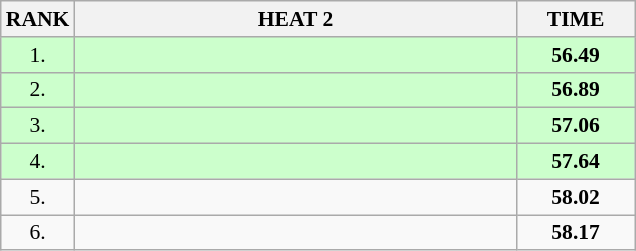<table class="wikitable" style="border-collapse: collapse; font-size: 90%;">
<tr>
<th>RANK</th>
<th style="width: 20em">HEAT 2</th>
<th style="width: 5em">TIME</th>
</tr>
<tr style="background:#ccffcc;">
<td align="center">1.</td>
<td></td>
<td align="center"><strong>56.49</strong></td>
</tr>
<tr style="background:#ccffcc;">
<td align="center">2.</td>
<td></td>
<td align="center"><strong>56.89</strong></td>
</tr>
<tr style="background:#ccffcc;">
<td align="center">3.</td>
<td></td>
<td align="center"><strong>57.06</strong></td>
</tr>
<tr style="background:#ccffcc;">
<td align="center">4.</td>
<td></td>
<td align="center"><strong>57.64</strong></td>
</tr>
<tr>
<td align="center">5.</td>
<td></td>
<td align="center"><strong>58.02</strong></td>
</tr>
<tr>
<td align="center">6.</td>
<td></td>
<td align="center"><strong>58.17</strong></td>
</tr>
</table>
